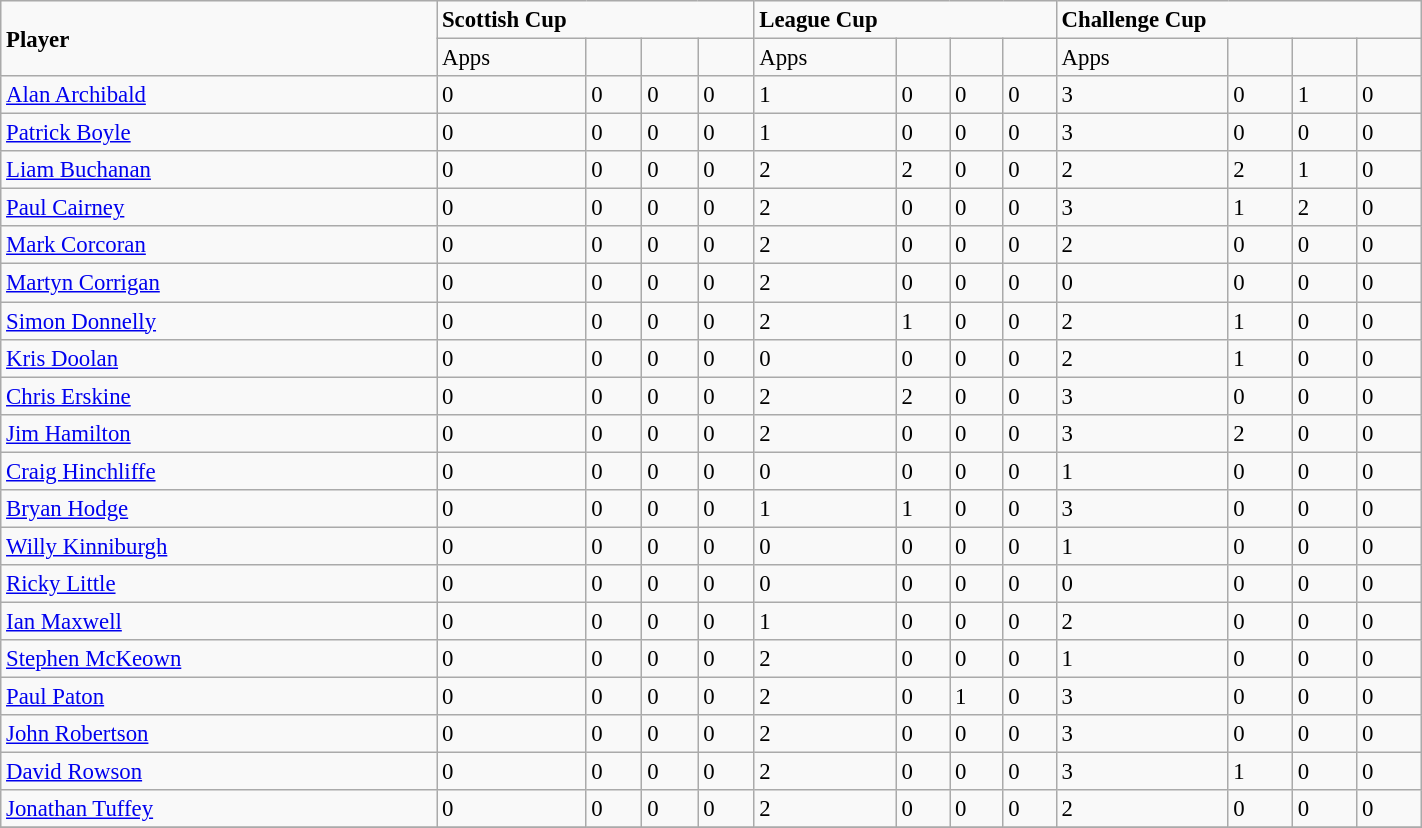<table class="wikitable sortable" sort="Apps" style="text-align:center; font-size:95%;width:75%; text-align:left">
<tr>
<td rowspan="2"><strong>Player</strong></td>
<td colspan="4" class="unsortable"><strong>Scottish Cup</strong></td>
<td colspan="4" class="unsortable"><strong>League Cup</strong></td>
<td colspan="4" class="unsortable"><strong>Challenge Cup</strong></td>
</tr>
<tr>
<td class="sortable">Apps</td>
<td></td>
<td></td>
<td></td>
<td>Apps</td>
<td></td>
<td></td>
<td></td>
<td>Apps</td>
<td></td>
<td></td>
<td></td>
</tr>
<tr>
<td> <a href='#'>Alan Archibald</a></td>
<td>0</td>
<td>0</td>
<td>0</td>
<td>0</td>
<td>1</td>
<td>0</td>
<td>0</td>
<td>0</td>
<td>3</td>
<td>0</td>
<td>1</td>
<td>0</td>
</tr>
<tr>
<td>  <a href='#'>Patrick Boyle</a></td>
<td>0</td>
<td>0</td>
<td>0</td>
<td>0</td>
<td>1</td>
<td>0</td>
<td>0</td>
<td>0</td>
<td>3</td>
<td>0</td>
<td>0</td>
<td>0</td>
</tr>
<tr>
<td> <a href='#'>Liam Buchanan</a></td>
<td>0</td>
<td>0</td>
<td>0</td>
<td>0</td>
<td>2</td>
<td>2</td>
<td>0</td>
<td>0</td>
<td>2</td>
<td>2</td>
<td>1</td>
<td>0</td>
</tr>
<tr>
<td> <a href='#'>Paul Cairney</a></td>
<td>0</td>
<td>0</td>
<td>0</td>
<td>0</td>
<td>2</td>
<td>0</td>
<td>0</td>
<td>0</td>
<td>3</td>
<td>1</td>
<td>2</td>
<td>0</td>
</tr>
<tr>
<td> <a href='#'>Mark Corcoran</a></td>
<td>0</td>
<td>0</td>
<td>0</td>
<td>0</td>
<td>2</td>
<td>0</td>
<td>0</td>
<td>0</td>
<td>2</td>
<td>0</td>
<td>0</td>
<td>0</td>
</tr>
<tr>
<td> <a href='#'>Martyn Corrigan</a></td>
<td>0</td>
<td>0</td>
<td>0</td>
<td>0</td>
<td>2</td>
<td>0</td>
<td>0</td>
<td>0</td>
<td>0</td>
<td>0</td>
<td>0</td>
<td>0</td>
</tr>
<tr>
<td> <a href='#'>Simon Donnelly</a></td>
<td>0</td>
<td>0</td>
<td>0</td>
<td>0</td>
<td>2</td>
<td>1</td>
<td>0</td>
<td>0</td>
<td>2</td>
<td>1</td>
<td>0</td>
<td>0</td>
</tr>
<tr>
<td> <a href='#'>Kris Doolan</a></td>
<td>0</td>
<td>0</td>
<td>0</td>
<td>0</td>
<td>0</td>
<td>0</td>
<td>0</td>
<td>0</td>
<td>2</td>
<td>1</td>
<td>0</td>
<td>0</td>
</tr>
<tr>
<td> <a href='#'>Chris Erskine</a></td>
<td>0</td>
<td>0</td>
<td>0</td>
<td>0</td>
<td>2</td>
<td>2</td>
<td>0</td>
<td>0</td>
<td>3</td>
<td>0</td>
<td>0</td>
<td>0</td>
</tr>
<tr>
<td> <a href='#'>Jim Hamilton</a></td>
<td>0</td>
<td>0</td>
<td>0</td>
<td>0</td>
<td>2</td>
<td>0</td>
<td>0</td>
<td>0</td>
<td>3</td>
<td>2</td>
<td>0</td>
<td>0</td>
</tr>
<tr>
<td> <a href='#'>Craig Hinchliffe</a></td>
<td>0</td>
<td>0</td>
<td>0</td>
<td>0</td>
<td>0</td>
<td>0</td>
<td>0</td>
<td>0</td>
<td>1</td>
<td>0</td>
<td>0</td>
<td>0</td>
</tr>
<tr>
<td> <a href='#'>Bryan Hodge</a></td>
<td>0</td>
<td>0</td>
<td>0</td>
<td>0</td>
<td>1</td>
<td>1</td>
<td>0</td>
<td>0</td>
<td>3</td>
<td>0</td>
<td>0</td>
<td>0</td>
</tr>
<tr>
<td> <a href='#'>Willy Kinniburgh</a></td>
<td>0</td>
<td>0</td>
<td>0</td>
<td>0</td>
<td>0</td>
<td>0</td>
<td>0</td>
<td>0</td>
<td>1</td>
<td>0</td>
<td>0</td>
<td>0</td>
</tr>
<tr>
<td> <a href='#'>Ricky Little</a></td>
<td>0</td>
<td>0</td>
<td>0</td>
<td>0</td>
<td>0</td>
<td>0</td>
<td>0</td>
<td>0</td>
<td>0</td>
<td>0</td>
<td>0</td>
<td>0</td>
</tr>
<tr>
<td> <a href='#'>Ian Maxwell</a></td>
<td>0</td>
<td>0</td>
<td>0</td>
<td>0</td>
<td>1</td>
<td>0</td>
<td>0</td>
<td>0</td>
<td>2</td>
<td>0</td>
<td>0</td>
<td>0</td>
</tr>
<tr>
<td> <a href='#'>Stephen McKeown</a></td>
<td>0</td>
<td>0</td>
<td>0</td>
<td>0</td>
<td>2</td>
<td>0</td>
<td>0</td>
<td>0</td>
<td>1</td>
<td>0</td>
<td>0</td>
<td>0</td>
</tr>
<tr>
<td> <a href='#'>Paul Paton</a></td>
<td>0</td>
<td>0</td>
<td>0</td>
<td>0</td>
<td>2</td>
<td>0</td>
<td>1</td>
<td>0</td>
<td>3</td>
<td>0</td>
<td>0</td>
<td>0</td>
</tr>
<tr>
<td> <a href='#'>John Robertson</a></td>
<td>0</td>
<td>0</td>
<td>0</td>
<td>0</td>
<td>2</td>
<td>0</td>
<td>0</td>
<td>0</td>
<td>3</td>
<td>0</td>
<td>0</td>
<td>0</td>
</tr>
<tr>
<td> <a href='#'>David Rowson</a></td>
<td>0</td>
<td>0</td>
<td>0</td>
<td>0</td>
<td>2</td>
<td>0</td>
<td>0</td>
<td>0</td>
<td>3</td>
<td>1</td>
<td>0</td>
<td>0</td>
</tr>
<tr>
<td> <a href='#'>Jonathan Tuffey</a></td>
<td>0</td>
<td>0</td>
<td>0</td>
<td>0</td>
<td>2</td>
<td>0</td>
<td>0</td>
<td>0</td>
<td>2</td>
<td>0</td>
<td>0</td>
<td>0</td>
</tr>
<tr>
</tr>
</table>
